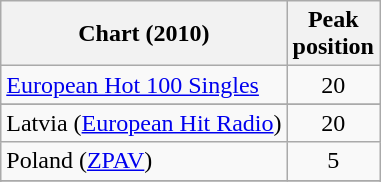<table class="wikitable sortable">
<tr>
<th>Chart (2010)</th>
<th>Peak<br>position</th>
</tr>
<tr>
<td><a href='#'>European Hot 100 Singles</a></td>
<td align="center">20</td>
</tr>
<tr>
</tr>
<tr>
<td>Latvia (<a href='#'>European Hit Radio</a>)</td>
<td style="text-align:center;">20</td>
</tr>
<tr>
<td>Poland (<a href='#'>ZPAV</a>)</td>
<td style="text-align:center;">5</td>
</tr>
<tr>
</tr>
<tr>
</tr>
<tr>
</tr>
</table>
